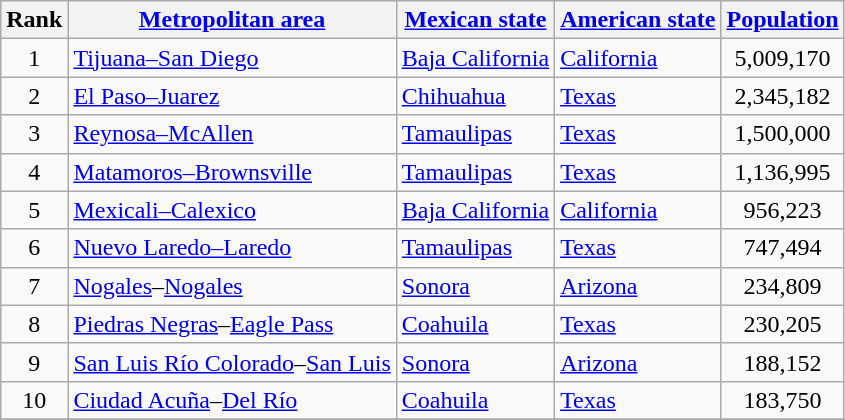<table class="wikitable sortable">
<tr>
<th>Rank</th>
<th><a href='#'>Metropolitan area</a></th>
<th><a href='#'>Mexican state</a></th>
<th><a href='#'>American state</a></th>
<th><a href='#'>Population</a></th>
</tr>
<tr>
<td align="center">1</td>
<td align="left"><a href='#'>Tijuana–San Diego</a></td>
<td align="left"><a href='#'>Baja California</a></td>
<td align="left"><a href='#'>California</a></td>
<td align="center">5,009,170</td>
</tr>
<tr>
<td align="center">2</td>
<td align="left"><a href='#'>El Paso–Juarez</a></td>
<td align="left"><a href='#'>Chihuahua</a></td>
<td align="left"><a href='#'>Texas</a></td>
<td align="center">2,345,182</td>
</tr>
<tr>
<td align="center">3</td>
<td align="left"><a href='#'>Reynosa–McAllen</a></td>
<td align="left"><a href='#'>Tamaulipas</a></td>
<td align="left"><a href='#'>Texas</a></td>
<td align="center">1,500,000</td>
</tr>
<tr>
<td align="center">4</td>
<td align="left"><a href='#'>Matamoros–Brownsville</a></td>
<td align="left"><a href='#'>Tamaulipas</a></td>
<td align="left"><a href='#'>Texas</a></td>
<td align="center">1,136,995</td>
</tr>
<tr>
<td align="center">5</td>
<td align="left"><a href='#'>Mexicali–Calexico</a></td>
<td align="left"><a href='#'>Baja California</a></td>
<td align="left"><a href='#'>California</a></td>
<td align="center">956,223</td>
</tr>
<tr>
<td align="center">6</td>
<td align="left"><a href='#'>Nuevo Laredo–Laredo</a></td>
<td align="left"><a href='#'>Tamaulipas</a></td>
<td align="left"><a href='#'>Texas</a></td>
<td align="center">747,494</td>
</tr>
<tr>
<td align="center">7</td>
<td align="left"><a href='#'>Nogales</a>–<a href='#'>Nogales</a></td>
<td align="left"><a href='#'>Sonora</a></td>
<td align="left"><a href='#'>Arizona</a></td>
<td align="center">234,809</td>
</tr>
<tr>
<td align="center">8</td>
<td align="left"><a href='#'>Piedras Negras</a>–<a href='#'>Eagle Pass</a></td>
<td align="left"><a href='#'>Coahuila</a></td>
<td align="left"><a href='#'>Texas</a></td>
<td align="center">230,205</td>
</tr>
<tr>
<td align="center">9</td>
<td align="left"><a href='#'>San Luis Río Colorado</a>–<a href='#'>San Luis</a></td>
<td align="left"><a href='#'>Sonora</a></td>
<td align="left"><a href='#'>Arizona</a></td>
<td align="center">188,152</td>
</tr>
<tr>
<td align="center">10</td>
<td align="left"><a href='#'>Ciudad Acuña</a>–<a href='#'>Del Río</a></td>
<td align="left"><a href='#'>Coahuila</a></td>
<td align="left"><a href='#'>Texas</a></td>
<td align="center">183,750</td>
</tr>
<tr>
</tr>
</table>
